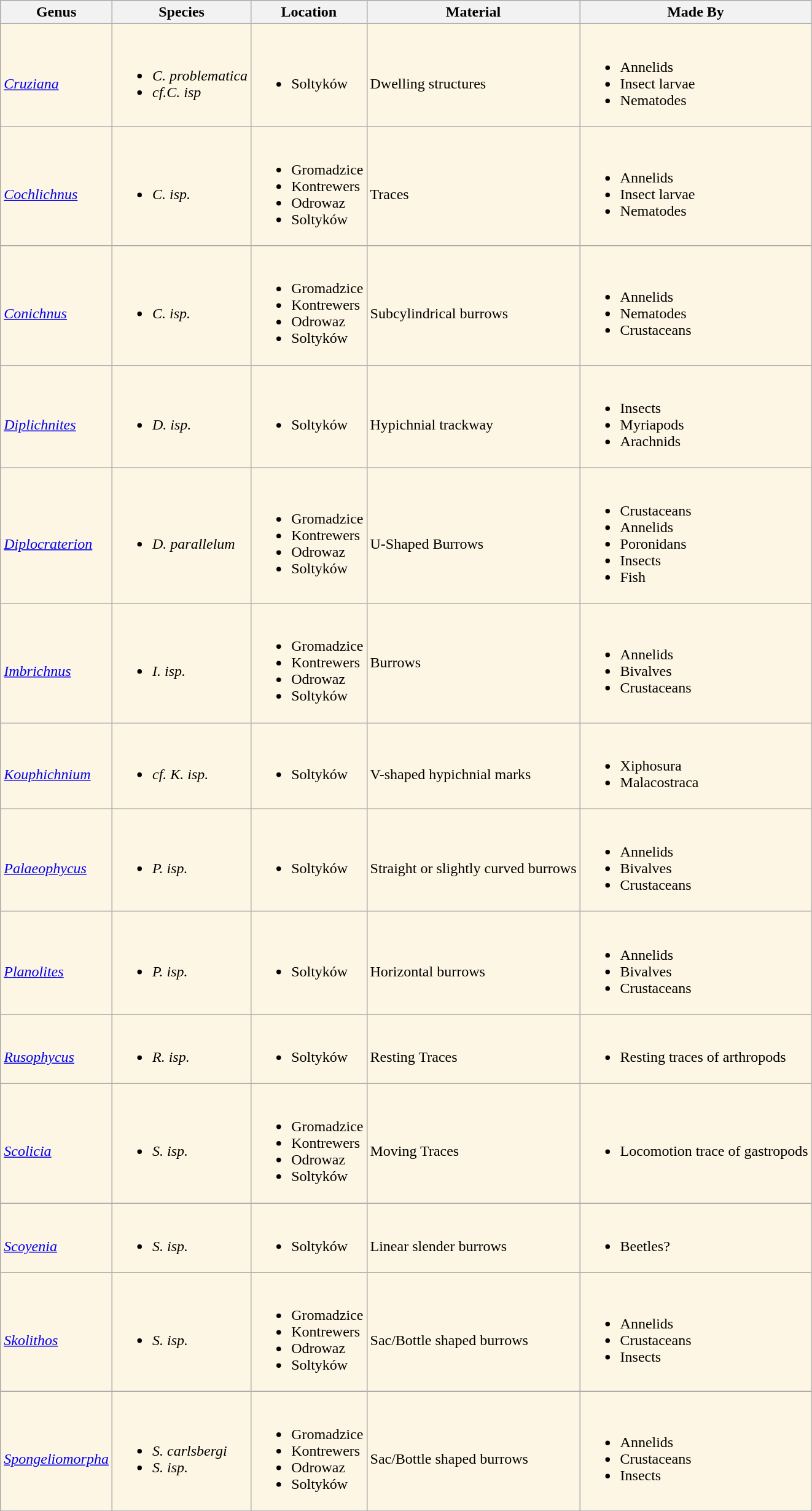<table class="wikitable">
<tr>
<th>Genus</th>
<th>Species</th>
<th>Location</th>
<th>Material</th>
<th>Made By</th>
</tr>
<tr>
<td style="background:#FEF6E4;"><br><em><a href='#'>Cruziana</a></em></td>
<td style="background:#FEF6E4;"><br><ul><li><em>C. problematica</em></li><li><em>cf.C. isp</em></li></ul></td>
<td style="background:#FEF6E4;"><br><ul><li>Soltyków</li></ul></td>
<td style="background:#FEF6E4;"><br>Dwelling structures</td>
<td style="background:#FEF6E4;"><br><ul><li>Annelids</li><li>Insect larvae</li><li>Nematodes</li></ul></td>
</tr>
<tr>
<td style="background:#FEF6E4;"><br><em><a href='#'>Cochlichnus</a></em></td>
<td style="background:#FEF6E4;"><br><ul><li><em>C. isp.</em></li></ul></td>
<td style="background:#FEF6E4;"><br><ul><li>Gromadzice</li><li>Kontrewers</li><li>Odrowaz</li><li>Soltyków</li></ul></td>
<td style="background:#FEF6E4;"><br>Traces</td>
<td style="background:#FEF6E4;"><br><ul><li>Annelids</li><li>Insect larvae</li><li>Nematodes</li></ul></td>
</tr>
<tr>
<td style="background:#FEF6E4;"><br><em><a href='#'>Conichnus</a></em></td>
<td style="background:#FEF6E4;"><br><ul><li><em>C. isp.</em></li></ul></td>
<td style="background:#FEF6E4;"><br><ul><li>Gromadzice</li><li>Kontrewers</li><li>Odrowaz</li><li>Soltyków</li></ul></td>
<td style="background:#FEF6E4;"><br>Subcylindrical burrows</td>
<td style="background:#FEF6E4;"><br><ul><li>Annelids</li><li>Nematodes</li><li>Crustaceans</li></ul></td>
</tr>
<tr>
<td style="background:#FEF6E4;"><br><em><a href='#'>Diplichnites</a></em></td>
<td style="background:#FEF6E4;"><br><ul><li><em>D. isp.</em></li></ul></td>
<td style="background:#FEF6E4;"><br><ul><li>Soltyków</li></ul></td>
<td style="background:#FEF6E4;"><br>Hypichnial trackway</td>
<td style="background:#FEF6E4;"><br><ul><li>Insects</li><li>Myriapods</li><li>Arachnids</li></ul></td>
</tr>
<tr>
<td style="background:#FEF6E4;"><br><em><a href='#'>Diplocraterion</a></em></td>
<td style="background:#FEF6E4;"><br><ul><li><em>D. parallelum</em></li></ul></td>
<td style="background:#FEF6E4;"><br><ul><li>Gromadzice</li><li>Kontrewers</li><li>Odrowaz</li><li>Soltyków</li></ul></td>
<td style="background:#FEF6E4;"><br>U-Shaped Burrows</td>
<td style="background:#FEF6E4;"><br><ul><li>Crustaceans</li><li>Annelids</li><li>Poronidans</li><li>Insects</li><li>Fish</li></ul></td>
</tr>
<tr>
<td style="background:#FEF6E4;"><br><em><a href='#'>Imbrichnus</a></em></td>
<td style="background:#FEF6E4;"><br><ul><li><em>I. isp.</em></li></ul></td>
<td style="background:#FEF6E4;"><br><ul><li>Gromadzice</li><li>Kontrewers</li><li>Odrowaz</li><li>Soltyków</li></ul></td>
<td style="background:#FEF6E4;">Burrows</td>
<td style="background:#FEF6E4;"><br><ul><li>Annelids</li><li>Bivalves</li><li>Crustaceans</li></ul></td>
</tr>
<tr>
<td style="background:#FEF6E4;"><br><em><a href='#'>Kouphichnium</a></em></td>
<td style="background:#FEF6E4;"><br><ul><li><em>cf. K. isp.</em></li></ul></td>
<td style="background:#FEF6E4;"><br><ul><li>Soltyków</li></ul></td>
<td style="background:#FEF6E4;"><br>V-shaped hypichnial marks</td>
<td style="background:#FEF6E4;"><br><ul><li>Xiphosura</li><li>Malacostraca</li></ul></td>
</tr>
<tr>
<td style="background:#FEF6E4;"><br><em><a href='#'>Palaeophycus</a></em></td>
<td style="background:#FEF6E4;"><br><ul><li><em>P. isp.</em></li></ul></td>
<td style="background:#FEF6E4;"><br><ul><li>Soltyków</li></ul></td>
<td style="background:#FEF6E4;"><br>Straight or slightly curved burrows</td>
<td style="background:#FEF6E4;"><br><ul><li>Annelids</li><li>Bivalves</li><li>Crustaceans</li></ul></td>
</tr>
<tr>
<td style="background:#FEF6E4;"><br><em><a href='#'>Planolites</a></em></td>
<td style="background:#FEF6E4;"><br><ul><li><em>P. isp.</em></li></ul></td>
<td style="background:#FEF6E4;"><br><ul><li>Soltyków</li></ul></td>
<td style="background:#FEF6E4;"><br>Horizontal burrows</td>
<td style="background:#FEF6E4;"><br><ul><li>Annelids</li><li>Bivalves</li><li>Crustaceans</li></ul></td>
</tr>
<tr>
<td style="background:#FEF6E4;"><br><em><a href='#'>Rusophycus</a></em></td>
<td style="background:#FEF6E4;"><br><ul><li><em>R. isp.</em></li></ul></td>
<td style="background:#FEF6E4;"><br><ul><li>Soltyków</li></ul></td>
<td style="background:#FEF6E4;"><br>Resting Traces</td>
<td style="background:#FEF6E4;"><br><ul><li>Resting traces of arthropods</li></ul></td>
</tr>
<tr>
<td style="background:#FEF6E4;"><br><em><a href='#'>Scolicia</a></em></td>
<td style="background:#FEF6E4;"><br><ul><li><em>S. isp.</em></li></ul></td>
<td style="background:#FEF6E4;"><br><ul><li>Gromadzice</li><li>Kontrewers</li><li>Odrowaz</li><li>Soltyków</li></ul></td>
<td style="background:#FEF6E4;"><br>Moving Traces</td>
<td style="background:#FEF6E4;"><br><ul><li>Locomotion trace of gastropods</li></ul></td>
</tr>
<tr>
<td style="background:#FEF6E4;"><br><em><a href='#'>Scoyenia</a></em></td>
<td style="background:#FEF6E4;"><br><ul><li><em>S. isp.</em></li></ul></td>
<td style="background:#FEF6E4;"><br><ul><li>Soltyków</li></ul></td>
<td style="background:#FEF6E4;"><br>Linear slender burrows</td>
<td style="background:#FEF6E4;"><br><ul><li>Beetles?</li></ul></td>
</tr>
<tr>
<td style="background:#FEF6E4;"><br><em><a href='#'>Skolithos</a></em></td>
<td style="background:#FEF6E4;"><br><ul><li><em>S. isp.</em></li></ul></td>
<td style="background:#FEF6E4;"><br><ul><li>Gromadzice</li><li>Kontrewers</li><li>Odrowaz</li><li>Soltyków</li></ul></td>
<td style="background:#FEF6E4;"><br>Sac/Bottle shaped burrows</td>
<td style="background:#FEF6E4;"><br><ul><li>Annelids</li><li>Crustaceans</li><li>Insects</li></ul></td>
</tr>
<tr>
<td style="background:#FEF6E4;"><br><em><a href='#'>Spongeliomorpha</a></em></td>
<td style="background:#FEF6E4;"><br><ul><li><em>S. carlsbergi</em></li><li><em>S. isp.</em></li></ul></td>
<td style="background:#FEF6E4;"><br><ul><li>Gromadzice</li><li>Kontrewers</li><li>Odrowaz</li><li>Soltyków</li></ul></td>
<td style="background:#FEF6E4;"><br>Sac/Bottle shaped burrows</td>
<td style="background:#FEF6E4;"><br><ul><li>Annelids</li><li>Crustaceans</li><li>Insects</li></ul></td>
</tr>
<tr>
</tr>
</table>
